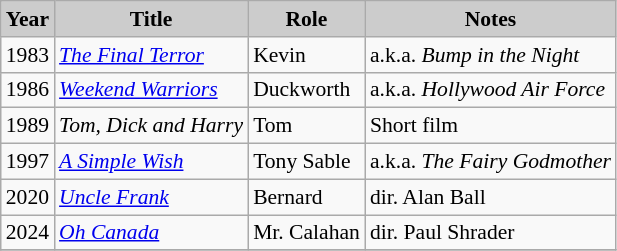<table class="wikitable" style="font-size:90%;">
<tr>
<th style="background: #CCCCCC;">Year</th>
<th style="background: #CCCCCC;">Title</th>
<th style="background: #CCCCCC;">Role</th>
<th style="background: #CCCCCC;">Notes</th>
</tr>
<tr>
<td>1983</td>
<td><em><a href='#'>The Final Terror</a></em></td>
<td>Kevin</td>
<td>a.k.a. <em>Bump in the Night</em></td>
</tr>
<tr>
<td>1986</td>
<td><em><a href='#'>Weekend Warriors</a></em></td>
<td>Duckworth</td>
<td>a.k.a. <em>Hollywood Air Force</em></td>
</tr>
<tr>
<td>1989</td>
<td><em>Tom, Dick and Harry</em></td>
<td>Tom</td>
<td>Short film</td>
</tr>
<tr>
<td>1997</td>
<td><em><a href='#'>A Simple Wish</a></em></td>
<td>Tony Sable</td>
<td>a.k.a. <em>The Fairy Godmother</em></td>
</tr>
<tr>
<td>2020</td>
<td><em><a href='#'>Uncle Frank</a></em></td>
<td>Bernard</td>
<td>dir. Alan Ball</td>
</tr>
<tr>
<td>2024</td>
<td><em><a href='#'>Oh Canada</a></em></td>
<td>Mr. Calahan</td>
<td>dir. Paul Shrader</td>
</tr>
<tr>
</tr>
</table>
